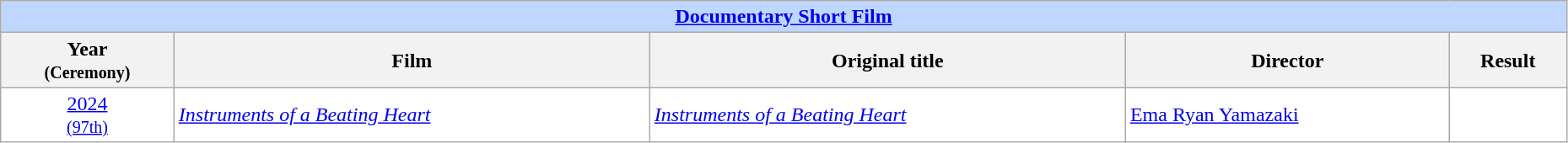<table class="wikitable sortable" style="width:98%; background:#fff;">
<tr style="background:#bfd7ff;">
<td colspan="6" style="text-align:center;"><strong><a href='#'>Documentary Short Film</a></strong></td>
</tr>
<tr>
<th>Year<br><small>(Ceremony)</small></th>
<th>Film</th>
<th>Original title</th>
<th>Director</th>
<th>Result</th>
</tr>
<tr>
<td style="text-align:center;"><a href='#'>2024</a><br><small><a href='#'>(97th)</a></small></td>
<td><em><a href='#'>Instruments of a Beating Heart</a></em></td>
<td><em><a href='#'>Instruments of a Beating Heart</a></em></td>
<td><a href='#'>Ema Ryan Yamazaki</a></td>
<td></td>
</tr>
</table>
